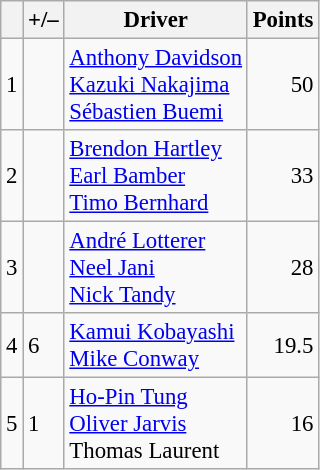<table class="wikitable" style="font-size: 95%;">
<tr>
<th scope="col"></th>
<th scope="col">+/–</th>
<th scope="col">Driver</th>
<th scope="col">Points</th>
</tr>
<tr>
<td align="center">1</td>
<td align="left"></td>
<td> <a href='#'>Anthony Davidson</a><br> <a href='#'>Kazuki Nakajima</a><br> <a href='#'>Sébastien Buemi</a></td>
<td align="right">50</td>
</tr>
<tr>
<td align="center">2</td>
<td align="left"></td>
<td> <a href='#'>Brendon Hartley</a><br> <a href='#'>Earl Bamber</a><br> <a href='#'>Timo Bernhard</a></td>
<td align="right">33</td>
</tr>
<tr>
<td align="center">3</td>
<td align="left"></td>
<td> <a href='#'>André Lotterer</a><br> <a href='#'>Neel Jani</a><br> <a href='#'>Nick Tandy</a></td>
<td align="right">28</td>
</tr>
<tr>
<td align="center">4</td>
<td align="left"> 6</td>
<td> <a href='#'>Kamui Kobayashi</a><br> <a href='#'>Mike Conway</a></td>
<td align="right">19.5</td>
</tr>
<tr>
<td align="center">5</td>
<td align="left"> 1</td>
<td> <a href='#'>Ho-Pin Tung</a><br> <a href='#'>Oliver Jarvis</a><br> Thomas Laurent</td>
<td align="right">16</td>
</tr>
</table>
